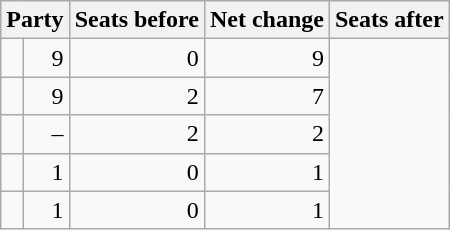<table class=wikitable style="text-align:right">
<tr>
<th colspan="2">Party</th>
<th>Seats before</th>
<th>Net change</th>
<th>Seats after</th>
</tr>
<tr>
<td></td>
<td>9</td>
<td> 0</td>
<td>9</td>
</tr>
<tr>
<td></td>
<td>9</td>
<td> 2</td>
<td>7</td>
</tr>
<tr>
<td></td>
<td>–</td>
<td> 2</td>
<td>2</td>
</tr>
<tr>
<td></td>
<td>1</td>
<td> 0</td>
<td>1</td>
</tr>
<tr>
<td></td>
<td>1</td>
<td> 0</td>
<td>1</td>
</tr>
</table>
